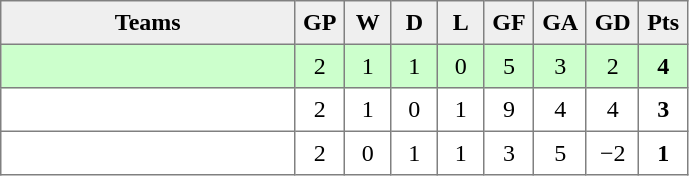<table style=border-collapse:collapse border=1 cellspacing=0 cellpadding=5>
<tr align=center bgcolor=#efefef>
<th width=185>Teams</th>
<th width=20>GP</th>
<th width=20>W</th>
<th width=20>D</th>
<th width=20>L</th>
<th width=20>GF</th>
<th width=20>GA</th>
<th width=20>GD</th>
<th width=20>Pts</th>
</tr>
<tr align=center style="background:#ccffcc;">
<td style="text-align:left;"></td>
<td>2</td>
<td>1</td>
<td>1</td>
<td>0</td>
<td>5</td>
<td>3</td>
<td>2</td>
<td><strong>4</strong></td>
</tr>
<tr align=center>
<td style="text-align:left;"></td>
<td>2</td>
<td>1</td>
<td>0</td>
<td>1</td>
<td>9</td>
<td>4</td>
<td>4</td>
<td><strong>3</strong></td>
</tr>
<tr align=center>
<td style="text-align:left;"></td>
<td>2</td>
<td>0</td>
<td>1</td>
<td>1</td>
<td>3</td>
<td>5</td>
<td>−2</td>
<td><strong>1</strong></td>
</tr>
</table>
